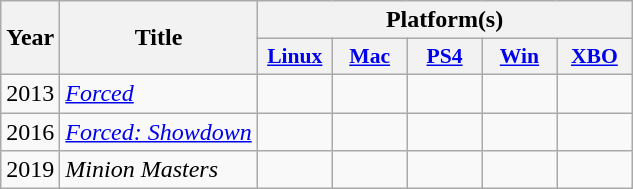<table class="wikitable sortable">
<tr>
<th rowspan="2">Year</th>
<th rowspan="2">Title</th>
<th colspan="5">Platform(s)</th>
</tr>
<tr>
<th style="width:3em; font-size:90%"><a href='#'>Linux</a></th>
<th style="width:3em; font-size:90%"><a href='#'>Mac</a></th>
<th style="width:3em; font-size:90%"><a href='#'>PS4</a></th>
<th style="width:3em; font-size:90%"><a href='#'>Win</a></th>
<th style="width:3em; font-size:90%"><a href='#'>XBO</a></th>
</tr>
<tr>
<td>2013</td>
<td><em><a href='#'>Forced</a></em></td>
<td></td>
<td></td>
<td></td>
<td></td>
<td></td>
</tr>
<tr>
<td>2016</td>
<td><em><a href='#'>Forced: Showdown</a></em></td>
<td></td>
<td></td>
<td></td>
<td></td>
<td></td>
</tr>
<tr>
<td>2019</td>
<td><em>Minion Masters</em></td>
<td></td>
<td></td>
<td></td>
<td></td>
<td></td>
</tr>
</table>
